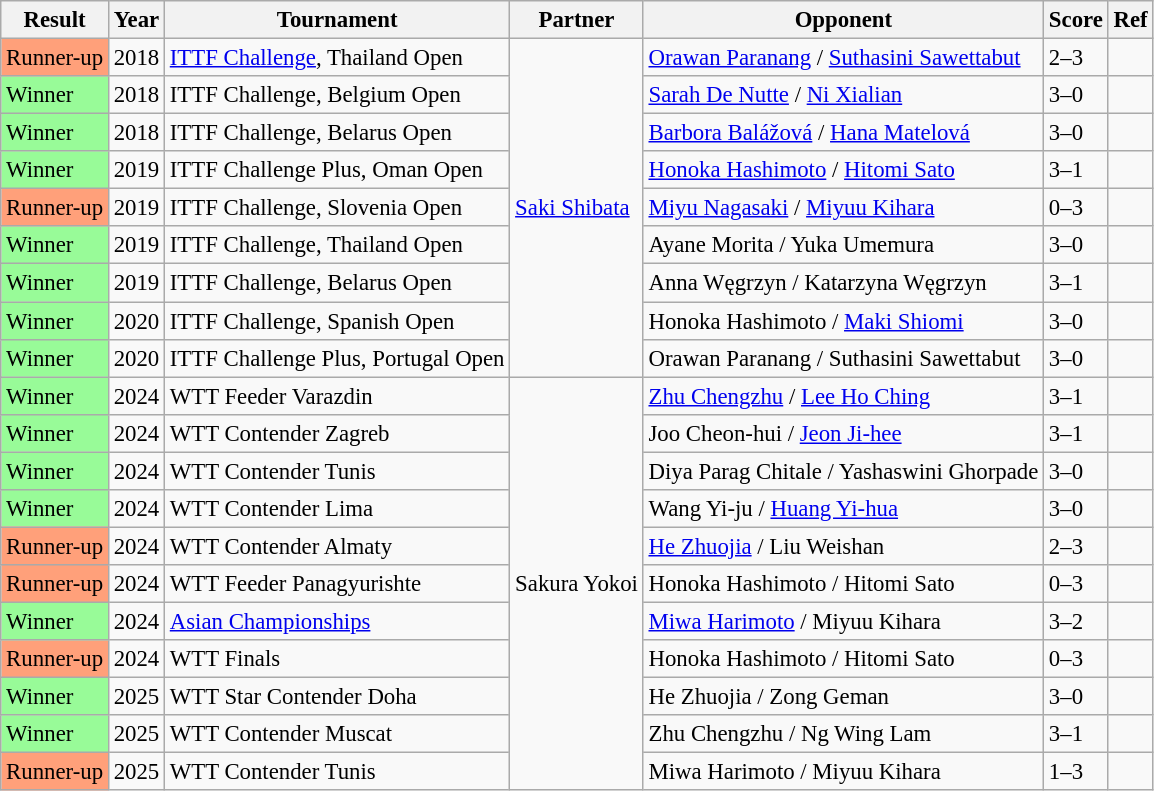<table class="sortable wikitable" style="font-size: 95%;">
<tr>
<th>Result</th>
<th class="unsortable">Year</th>
<th>Tournament</th>
<th>Partner</th>
<th>Opponent</th>
<th>Score</th>
<th class="unsortable">Ref</th>
</tr>
<tr>
<td style="background: #ffa07a;">Runner-up</td>
<td>2018</td>
<td><a href='#'>ITTF Challenge</a>, Thailand Open</td>
<td rowspan="9"><a href='#'>Saki Shibata</a></td>
<td> <a href='#'>Orawan Paranang</a> / <a href='#'>Suthasini Sawettabut</a></td>
<td>2–3</td>
<td></td>
</tr>
<tr>
<td style="background: #98fb98;">Winner</td>
<td>2018</td>
<td>ITTF Challenge, Belgium Open</td>
<td> <a href='#'>Sarah De Nutte</a> / <a href='#'>Ni Xialian</a></td>
<td>3–0</td>
<td></td>
</tr>
<tr>
<td style="background: #98fb98;">Winner</td>
<td>2018</td>
<td>ITTF Challenge, Belarus Open</td>
<td> <a href='#'>Barbora Balážová</a> /  <a href='#'>Hana Matelová</a></td>
<td>3–0</td>
<td></td>
</tr>
<tr>
<td style="background: #98fb98;">Winner</td>
<td>2019</td>
<td>ITTF Challenge Plus, Oman Open</td>
<td> <a href='#'>Honoka Hashimoto</a> / <a href='#'>Hitomi Sato</a></td>
<td>3–1</td>
<td></td>
</tr>
<tr>
<td style="background: #ffa07a;">Runner-up</td>
<td>2019</td>
<td>ITTF Challenge, Slovenia Open</td>
<td> <a href='#'>Miyu Nagasaki</a> / <a href='#'>Miyuu Kihara</a></td>
<td>0–3</td>
<td></td>
</tr>
<tr>
<td style="background: #98fb98;">Winner</td>
<td>2019</td>
<td>ITTF Challenge, Thailand Open</td>
<td> Ayane Morita / Yuka Umemura</td>
<td>3–0</td>
<td></td>
</tr>
<tr>
<td style="background: #98fb98;">Winner</td>
<td>2019</td>
<td>ITTF Challenge, Belarus Open</td>
<td> Anna Węgrzyn / Katarzyna Węgrzyn</td>
<td>3–1</td>
<td></td>
</tr>
<tr>
<td style="background: #98fb98;">Winner</td>
<td>2020</td>
<td>ITTF Challenge, Spanish Open</td>
<td> Honoka Hashimoto / <a href='#'>Maki Shiomi</a></td>
<td>3–0</td>
<td></td>
</tr>
<tr>
<td style="background: #98fb98;">Winner</td>
<td>2020</td>
<td>ITTF Challenge Plus, Portugal Open</td>
<td> Orawan Paranang / Suthasini Sawettabut</td>
<td>3–0</td>
<td></td>
</tr>
<tr>
<td style="background: #98fb98;">Winner</td>
<td>2024</td>
<td>WTT Feeder Varazdin</td>
<td rowspan="11">Sakura Yokoi</td>
<td> <a href='#'>Zhu Chengzhu</a> / <a href='#'>Lee Ho Ching</a></td>
<td>3–1</td>
<td></td>
</tr>
<tr>
<td style="background: #98fb98;">Winner</td>
<td>2024</td>
<td>WTT Contender Zagreb</td>
<td> Joo Cheon-hui / <a href='#'>Jeon Ji-hee</a></td>
<td>3–1</td>
<td></td>
</tr>
<tr>
<td style="background: #98fb98;">Winner</td>
<td>2024</td>
<td>WTT Contender Tunis</td>
<td> Diya Parag Chitale / Yashaswini Ghorpade</td>
<td>3–0</td>
<td></td>
</tr>
<tr>
<td style="background: #98fb98;">Winner</td>
<td>2024</td>
<td>WTT Contender Lima</td>
<td> Wang Yi-ju / <a href='#'>Huang Yi-hua</a></td>
<td>3–0</td>
<td></td>
</tr>
<tr>
<td style="background: #ffa07a;">Runner-up</td>
<td>2024</td>
<td>WTT Contender Almaty</td>
<td> <a href='#'>He Zhuojia</a> / Liu Weishan</td>
<td>2–3</td>
<td></td>
</tr>
<tr>
<td style="background: #ffa07a;">Runner-up</td>
<td>2024</td>
<td>WTT Feeder Panagyurishte</td>
<td> Honoka Hashimoto / Hitomi Sato</td>
<td>0–3</td>
<td></td>
</tr>
<tr>
<td style="background: #98fb98;">Winner</td>
<td>2024</td>
<td><a href='#'>Asian Championships</a></td>
<td> <a href='#'>Miwa Harimoto</a> / Miyuu Kihara</td>
<td>3–2</td>
<td></td>
</tr>
<tr>
<td style="background: #ffa07a;">Runner-up</td>
<td>2024</td>
<td>WTT Finals</td>
<td> Honoka Hashimoto / Hitomi Sato</td>
<td>0–3</td>
<td></td>
</tr>
<tr>
<td style="background: #98fb98;">Winner</td>
<td>2025</td>
<td>WTT Star Contender Doha</td>
<td> He Zhuojia / Zong Geman</td>
<td>3–0</td>
<td></td>
</tr>
<tr>
<td style="background: #98fb98;">Winner</td>
<td>2025</td>
<td>WTT Contender Muscat</td>
<td> Zhu Chengzhu / Ng Wing Lam</td>
<td>3–1</td>
<td></td>
</tr>
<tr>
<td style="background: #ffa07a;">Runner-up</td>
<td>2025</td>
<td>WTT Contender Tunis</td>
<td> Miwa Harimoto / Miyuu Kihara</td>
<td>1–3</td>
<td></td>
</tr>
</table>
